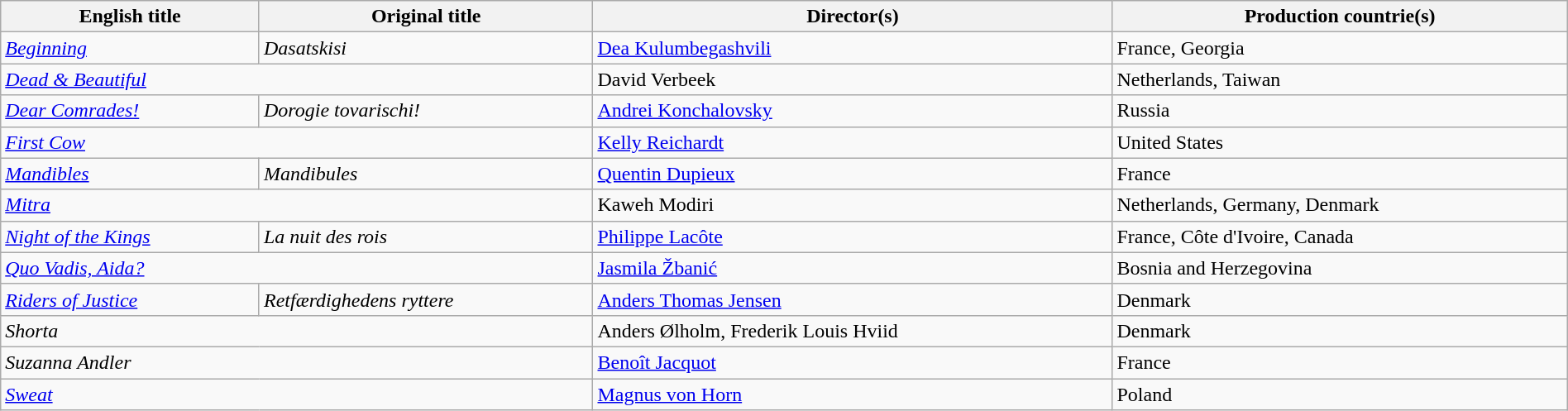<table class="sortable wikitable" style="width:100%; margin-bottom:4px" cellpadding="5">
<tr>
<th scope="col">English title</th>
<th scope="col">Original title</th>
<th scope="col">Director(s)</th>
<th scope="col">Production countrie(s)</th>
</tr>
<tr>
<td><em><a href='#'>Beginning</a></em></td>
<td><em>Dasatskisi</em></td>
<td><a href='#'>Dea Kulumbegashvili</a></td>
<td>France, Georgia</td>
</tr>
<tr>
<td colspan="2"><em><a href='#'>Dead & Beautiful</a></em></td>
<td>David Verbeek</td>
<td>Netherlands, Taiwan</td>
</tr>
<tr>
<td><em><a href='#'>Dear Comrades!</a></em></td>
<td><em>Dorogie tovarischi!</em></td>
<td><a href='#'>Andrei Konchalovsky</a></td>
<td>Russia</td>
</tr>
<tr>
<td colspan="2"><em><a href='#'>First Cow</a></em></td>
<td><a href='#'>Kelly Reichardt</a></td>
<td>United States</td>
</tr>
<tr>
<td><em><a href='#'>Mandibles</a></em></td>
<td><em>Mandibules</em></td>
<td><a href='#'>Quentin Dupieux</a></td>
<td>France</td>
</tr>
<tr>
<td colspan="2"><em><a href='#'>Mitra</a></em></td>
<td>Kaweh Modiri</td>
<td>Netherlands, Germany, Denmark</td>
</tr>
<tr>
<td><em><a href='#'>Night of the Kings</a></em></td>
<td><em>La nuit des rois</em></td>
<td><a href='#'>Philippe Lacôte</a></td>
<td>France, Côte d'Ivoire, Canada</td>
</tr>
<tr>
<td colspan="2"><em><a href='#'>Quo Vadis, Aida?</a></em></td>
<td><a href='#'>Jasmila Žbanić</a></td>
<td>Bosnia and Herzegovina</td>
</tr>
<tr>
<td><em><a href='#'>Riders of Justice</a></em></td>
<td><em>Retfærdighedens ryttere</em></td>
<td><a href='#'>Anders Thomas Jensen</a></td>
<td>Denmark</td>
</tr>
<tr>
<td colspan="2"><em>Shorta</em></td>
<td>Anders Ølholm, Frederik Louis Hviid</td>
<td>Denmark</td>
</tr>
<tr>
<td colspan="2"><em>Suzanna Andler</em></td>
<td><a href='#'>Benoît Jacquot</a></td>
<td>France</td>
</tr>
<tr>
<td colspan="2"><em><a href='#'>Sweat</a></em></td>
<td><a href='#'>Magnus von Horn</a></td>
<td>Poland</td>
</tr>
</table>
